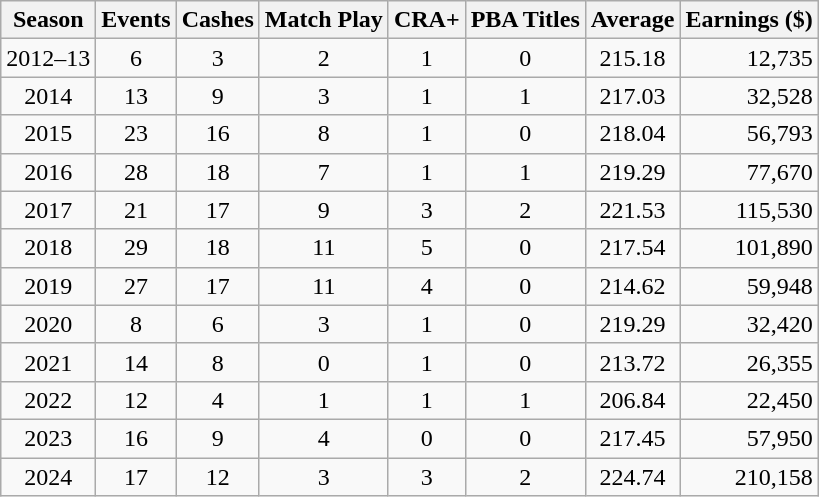<table class="wikitable" style="text-align:center">
<tr>
<th>Season</th>
<th>Events</th>
<th>Cashes</th>
<th>Match Play</th>
<th>CRA+</th>
<th>PBA Titles</th>
<th>Average</th>
<th>Earnings ($)</th>
</tr>
<tr>
<td>2012–13</td>
<td>6</td>
<td>3</td>
<td>2</td>
<td>1</td>
<td>0</td>
<td>215.18</td>
<td align=right>12,735</td>
</tr>
<tr>
<td>2014</td>
<td>13</td>
<td>9</td>
<td>3</td>
<td>1</td>
<td>1</td>
<td>217.03</td>
<td align=right>32,528</td>
</tr>
<tr>
<td>2015</td>
<td>23</td>
<td>16</td>
<td>8</td>
<td>1</td>
<td>0</td>
<td>218.04</td>
<td align=right>56,793</td>
</tr>
<tr>
<td>2016</td>
<td>28</td>
<td>18</td>
<td>7</td>
<td>1</td>
<td>1</td>
<td>219.29</td>
<td align=right>77,670</td>
</tr>
<tr>
<td>2017</td>
<td>21</td>
<td>17</td>
<td>9</td>
<td>3</td>
<td>2</td>
<td>221.53</td>
<td align=right>115,530</td>
</tr>
<tr>
<td>2018</td>
<td>29</td>
<td>18</td>
<td>11</td>
<td>5</td>
<td>0</td>
<td>217.54</td>
<td align=right>101,890</td>
</tr>
<tr>
<td>2019</td>
<td>27</td>
<td>17</td>
<td>11</td>
<td>4</td>
<td>0</td>
<td>214.62</td>
<td align=right>59,948</td>
</tr>
<tr>
<td>2020</td>
<td>8</td>
<td>6</td>
<td>3</td>
<td>1</td>
<td>0</td>
<td>219.29</td>
<td align=right>32,420</td>
</tr>
<tr>
<td>2021</td>
<td>14</td>
<td>8</td>
<td>0</td>
<td>1</td>
<td>0</td>
<td>213.72</td>
<td align=right>26,355</td>
</tr>
<tr>
<td>2022</td>
<td>12</td>
<td>4</td>
<td>1</td>
<td>1</td>
<td>1</td>
<td>206.84</td>
<td align=right>22,450</td>
</tr>
<tr>
<td>2023</td>
<td>16</td>
<td>9</td>
<td>4</td>
<td>0</td>
<td>0</td>
<td>217.45</td>
<td align=right>57,950</td>
</tr>
<tr>
<td>2024</td>
<td>17</td>
<td>12</td>
<td>3</td>
<td>3</td>
<td>2</td>
<td>224.74</td>
<td align=right>210,158</td>
</tr>
</table>
